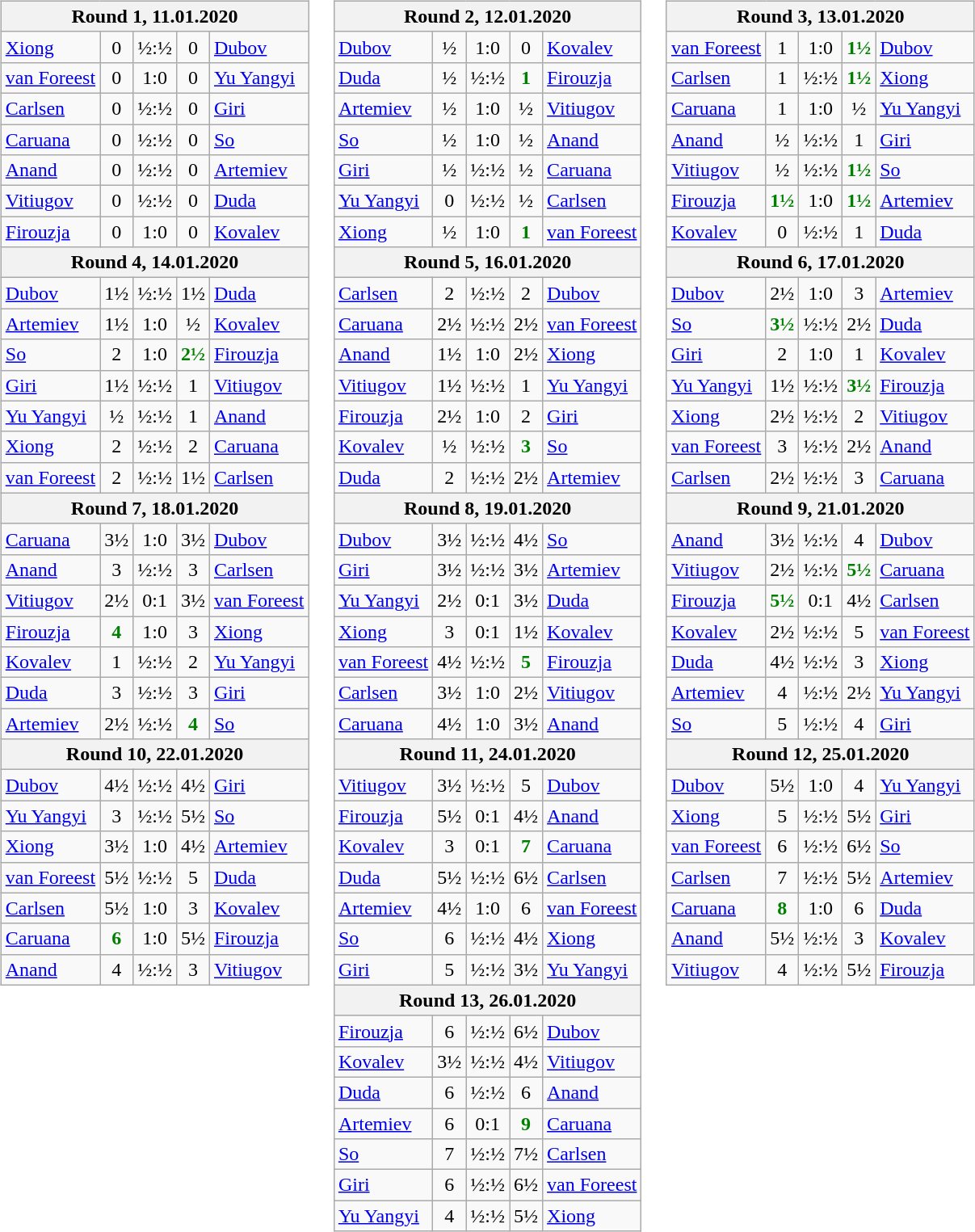<table>
<tr>
<td valign="top"><br><table class="wikitable">
<tr>
<th colspan="5">Round 1, 11.01.2020</th>
</tr>
<tr>
<td> <a href='#'>Xiong</a></td>
<td align="center">0</td>
<td align="center">½:½</td>
<td align="center">0</td>
<td> <a href='#'>Dubov</a></td>
</tr>
<tr>
<td> <a href='#'>van Foreest</a></td>
<td align="center">0</td>
<td align="center">1:0</td>
<td align="center">0</td>
<td> <a href='#'>Yu Yangyi</a></td>
</tr>
<tr>
<td> <a href='#'>Carlsen</a></td>
<td align="center">0</td>
<td align="center">½:½</td>
<td align="center">0</td>
<td> <a href='#'>Giri</a></td>
</tr>
<tr>
<td> <a href='#'>Caruana</a></td>
<td align="center">0</td>
<td align="center">½:½</td>
<td align="center">0</td>
<td> <a href='#'>So</a></td>
</tr>
<tr>
<td> <a href='#'>Anand</a></td>
<td align="center">0</td>
<td align="center">½:½</td>
<td align="center">0</td>
<td> <a href='#'>Artemiev</a></td>
</tr>
<tr>
<td> <a href='#'>Vitiugov</a></td>
<td align="center">0</td>
<td align="center">½:½</td>
<td align="center">0</td>
<td> <a href='#'>Duda</a></td>
</tr>
<tr>
<td> <a href='#'>Firouzja</a></td>
<td align="center">0</td>
<td align="center">1:0</td>
<td align="center">0</td>
<td> <a href='#'>Kovalev</a></td>
</tr>
<tr>
<th colspan="5">Round 4, 14.01.2020</th>
</tr>
<tr>
<td> <a href='#'>Dubov</a></td>
<td align="center">1½</td>
<td align="center">½:½</td>
<td align="center">1½</td>
<td> <a href='#'>Duda</a></td>
</tr>
<tr>
<td> <a href='#'>Artemiev</a></td>
<td align="center">1½</td>
<td align="center">1:0</td>
<td align="center">½</td>
<td> <a href='#'>Kovalev</a></td>
</tr>
<tr>
<td> <a href='#'>So</a></td>
<td align="center">2</td>
<td align="center">1:0</td>
<td style="color: green; text-align: center;"><strong>2½</strong></td>
<td> <a href='#'>Firouzja</a></td>
</tr>
<tr>
<td> <a href='#'>Giri</a></td>
<td align="center">1½</td>
<td align="center">½:½</td>
<td align="center">1</td>
<td> <a href='#'>Vitiugov</a></td>
</tr>
<tr>
<td> <a href='#'>Yu Yangyi</a></td>
<td align="center">½</td>
<td align="center">½:½</td>
<td align="center">1</td>
<td> <a href='#'>Anand</a></td>
</tr>
<tr>
<td> <a href='#'>Xiong</a></td>
<td align="center">2</td>
<td align="center">½:½</td>
<td align="center">2</td>
<td> <a href='#'>Caruana</a></td>
</tr>
<tr>
<td> <a href='#'>van Foreest</a></td>
<td align="center">2</td>
<td align="center">½:½</td>
<td align="center">1½</td>
<td> <a href='#'>Carlsen</a></td>
</tr>
<tr>
<th colspan="5">Round 7, 18.01.2020</th>
</tr>
<tr>
<td> <a href='#'>Caruana</a></td>
<td align="center">3½</td>
<td align="center">1:0</td>
<td align="center">3½</td>
<td> <a href='#'>Dubov</a></td>
</tr>
<tr>
<td> <a href='#'>Anand</a></td>
<td align="center">3</td>
<td align="center">½:½</td>
<td align="center">3</td>
<td> <a href='#'>Carlsen</a></td>
</tr>
<tr>
<td> <a href='#'>Vitiugov</a></td>
<td align="center">2½</td>
<td align="center">0:1</td>
<td align="center">3½</td>
<td> <a href='#'>van Foreest</a></td>
</tr>
<tr>
<td> <a href='#'>Firouzja</a></td>
<td style="color: green; text-align: center;"><strong>4</strong></td>
<td align="center">1:0</td>
<td align="center">3</td>
<td> <a href='#'>Xiong</a></td>
</tr>
<tr>
<td> <a href='#'>Kovalev</a></td>
<td align="center">1</td>
<td align="center">½:½</td>
<td align="center">2</td>
<td> <a href='#'>Yu Yangyi</a></td>
</tr>
<tr>
<td> <a href='#'>Duda</a></td>
<td align="center">3</td>
<td align="center">½:½</td>
<td align="center">3</td>
<td> <a href='#'>Giri</a></td>
</tr>
<tr>
<td> <a href='#'>Artemiev</a></td>
<td align="center">2½</td>
<td align="center">½:½</td>
<td style="color: green; text-align: center;"><strong>4</strong></td>
<td> <a href='#'>So</a></td>
</tr>
<tr>
<th colspan="5">Round 10, 22.01.2020</th>
</tr>
<tr>
<td> <a href='#'>Dubov</a></td>
<td align="center">4½</td>
<td align="center">½:½</td>
<td align="center">4½</td>
<td> <a href='#'>Giri</a></td>
</tr>
<tr>
<td> <a href='#'>Yu Yangyi</a></td>
<td align="center">3</td>
<td align="center">½:½</td>
<td align="center">5½</td>
<td> <a href='#'>So</a></td>
</tr>
<tr>
<td> <a href='#'>Xiong</a></td>
<td align="center">3½</td>
<td align="center">1:0</td>
<td align="center">4½</td>
<td> <a href='#'>Artemiev</a></td>
</tr>
<tr>
<td> <a href='#'>van Foreest</a></td>
<td align="center">5½</td>
<td align="center">½:½</td>
<td align="center">5</td>
<td> <a href='#'>Duda</a></td>
</tr>
<tr>
<td> <a href='#'>Carlsen</a></td>
<td align="center">5½</td>
<td align="center">1:0</td>
<td align="center">3</td>
<td> <a href='#'>Kovalev</a></td>
</tr>
<tr>
<td> <a href='#'>Caruana</a></td>
<td style="color: green; text-align: center;"><strong>6</strong></td>
<td align="center">1:0</td>
<td align="center">5½</td>
<td> <a href='#'>Firouzja</a></td>
</tr>
<tr>
<td> <a href='#'>Anand</a></td>
<td align="center">4</td>
<td align="center">½:½</td>
<td align="center">3</td>
<td> <a href='#'>Vitiugov</a></td>
</tr>
</table>
</td>
<td valign="top"><br><table class="wikitable">
<tr>
<th colspan="5">Round 2, 12.01.2020</th>
</tr>
<tr>
<td> <a href='#'>Dubov</a></td>
<td align="center">½</td>
<td align="center">1:0</td>
<td align="center">0</td>
<td> <a href='#'>Kovalev</a></td>
</tr>
<tr>
<td> <a href='#'>Duda</a></td>
<td align="center">½</td>
<td align="center">½:½</td>
<td style="color: green; text-align: center;"><strong>1</strong></td>
<td> <a href='#'>Firouzja</a></td>
</tr>
<tr>
<td> <a href='#'>Artemiev</a></td>
<td align="center">½</td>
<td align="center">1:0</td>
<td align="center">½</td>
<td> <a href='#'>Vitiugov</a></td>
</tr>
<tr>
<td> <a href='#'>So</a></td>
<td align="center">½</td>
<td align="center">1:0</td>
<td align="center">½</td>
<td> <a href='#'>Anand</a></td>
</tr>
<tr>
<td> <a href='#'>Giri</a></td>
<td align="center">½</td>
<td align="center">½:½</td>
<td align="center">½</td>
<td> <a href='#'>Caruana</a></td>
</tr>
<tr>
<td> <a href='#'>Yu Yangyi</a></td>
<td align="center">0</td>
<td align="center">½:½</td>
<td align="center">½</td>
<td> <a href='#'>Carlsen</a></td>
</tr>
<tr>
<td> <a href='#'>Xiong</a></td>
<td align="center">½</td>
<td align="center">1:0</td>
<td style="color: green; text-align: center;"><strong>1</strong></td>
<td> <a href='#'>van Foreest</a></td>
</tr>
<tr>
<th colspan="5">Round 5, 16.01.2020</th>
</tr>
<tr>
<td> <a href='#'>Carlsen</a></td>
<td align="center">2</td>
<td align="center">½:½</td>
<td align="center">2</td>
<td> <a href='#'>Dubov</a></td>
</tr>
<tr>
<td> <a href='#'>Caruana</a></td>
<td align="center">2½</td>
<td align="center">½:½</td>
<td align="center">2½</td>
<td> <a href='#'>van Foreest</a></td>
</tr>
<tr>
<td> <a href='#'>Anand</a></td>
<td align="center">1½</td>
<td align="center">1:0</td>
<td align="center">2½</td>
<td> <a href='#'>Xiong</a></td>
</tr>
<tr>
<td> <a href='#'>Vitiugov</a></td>
<td align="center">1½</td>
<td align="center">½:½</td>
<td align="center">1</td>
<td> <a href='#'>Yu Yangyi</a></td>
</tr>
<tr>
<td> <a href='#'>Firouzja</a></td>
<td align="center">2½</td>
<td align="center">1:0</td>
<td align="center">2</td>
<td> <a href='#'>Giri</a></td>
</tr>
<tr>
<td> <a href='#'>Kovalev</a></td>
<td align="center">½</td>
<td align="center">½:½</td>
<td style="color: green; text-align: center;"><strong>3</strong></td>
<td> <a href='#'>So</a></td>
</tr>
<tr>
<td> <a href='#'>Duda</a></td>
<td align="center">2</td>
<td align="center">½:½</td>
<td align="center">2½</td>
<td> <a href='#'>Artemiev</a></td>
</tr>
<tr>
<th colspan="5">Round 8, 19.01.2020</th>
</tr>
<tr>
<td> <a href='#'>Dubov</a></td>
<td align="center">3½</td>
<td align="center">½:½</td>
<td align="center">4½</td>
<td> <a href='#'>So</a></td>
</tr>
<tr>
<td> <a href='#'>Giri</a></td>
<td align="center">3½</td>
<td align="center">½:½</td>
<td align="center">3½</td>
<td> <a href='#'>Artemiev</a></td>
</tr>
<tr>
<td> <a href='#'>Yu Yangyi</a></td>
<td align="center">2½</td>
<td align="center">0:1</td>
<td align="center">3½</td>
<td> <a href='#'>Duda</a></td>
</tr>
<tr>
<td> <a href='#'>Xiong</a></td>
<td align="center">3</td>
<td align="center">0:1</td>
<td align="center">1½</td>
<td> <a href='#'>Kovalev</a></td>
</tr>
<tr>
<td> <a href='#'>van Foreest</a></td>
<td align="center">4½</td>
<td align="center">½:½</td>
<td style="color: green; text-align: center;"><strong>5</strong></td>
<td> <a href='#'>Firouzja</a></td>
</tr>
<tr>
<td> <a href='#'>Carlsen</a></td>
<td align="center">3½</td>
<td align="center">1:0</td>
<td align="center">2½</td>
<td> <a href='#'>Vitiugov</a></td>
</tr>
<tr>
<td> <a href='#'>Caruana</a></td>
<td align="center">4½</td>
<td align="center">1:0</td>
<td align="center">3½</td>
<td> <a href='#'>Anand</a></td>
</tr>
<tr>
<th colspan="5">Round 11, 24.01.2020</th>
</tr>
<tr>
<td> <a href='#'>Vitiugov</a></td>
<td align="center">3½</td>
<td align="center">½:½</td>
<td align="center">5</td>
<td> <a href='#'>Dubov</a></td>
</tr>
<tr>
<td> <a href='#'>Firouzja</a></td>
<td align="center">5½</td>
<td align="center">0:1</td>
<td align="center">4½</td>
<td> <a href='#'>Anand</a></td>
</tr>
<tr>
<td> <a href='#'>Kovalev</a></td>
<td align="center">3</td>
<td align="center">0:1</td>
<td style="color: green; text-align: center;"><strong>7</strong></td>
<td> <a href='#'>Caruana</a></td>
</tr>
<tr>
<td> <a href='#'>Duda</a></td>
<td align="center">5½</td>
<td align="center">½:½</td>
<td align="center">6½</td>
<td> <a href='#'>Carlsen</a></td>
</tr>
<tr>
<td> <a href='#'>Artemiev</a></td>
<td align="center">4½</td>
<td align="center">1:0</td>
<td align="center">6</td>
<td> <a href='#'>van Foreest</a></td>
</tr>
<tr>
<td> <a href='#'>So</a></td>
<td align="center">6</td>
<td align="center">½:½</td>
<td align="center">4½</td>
<td> <a href='#'>Xiong</a></td>
</tr>
<tr>
<td> <a href='#'>Giri</a></td>
<td align="center">5</td>
<td align="center">½:½</td>
<td align="center">3½</td>
<td> <a href='#'>Yu Yangyi</a></td>
</tr>
<tr>
<th colspan="5">Round 13, 26.01.2020</th>
</tr>
<tr>
<td> <a href='#'>Firouzja</a></td>
<td align="center">6</td>
<td align="center">½:½</td>
<td align="center">6½</td>
<td> <a href='#'>Dubov</a></td>
</tr>
<tr>
<td> <a href='#'>Kovalev</a></td>
<td align="center">3½</td>
<td align="center">½:½</td>
<td align="center">4½</td>
<td> <a href='#'>Vitiugov</a></td>
</tr>
<tr>
<td> <a href='#'>Duda</a></td>
<td align="center">6</td>
<td align="center">½:½</td>
<td align="center">6</td>
<td> <a href='#'>Anand</a></td>
</tr>
<tr>
<td> <a href='#'>Artemiev</a></td>
<td align="center">6</td>
<td align="center">0:1</td>
<td style="color: green; text-align: center;"><strong>9</strong></td>
<td> <a href='#'>Caruana</a></td>
</tr>
<tr>
<td> <a href='#'>So</a></td>
<td align="center">7</td>
<td align="center">½:½</td>
<td align="center">7½</td>
<td> <a href='#'>Carlsen</a></td>
</tr>
<tr>
<td> <a href='#'>Giri</a></td>
<td align="center">6</td>
<td align="center">½:½</td>
<td align="center">6½</td>
<td> <a href='#'>van Foreest</a></td>
</tr>
<tr>
<td> <a href='#'>Yu Yangyi</a></td>
<td align="center">4</td>
<td align="center">½:½</td>
<td align="center">5½</td>
<td> <a href='#'>Xiong</a></td>
</tr>
</table>
</td>
<td valign="top"><br><table class="wikitable">
<tr>
<th colspan="5">Round 3, 13.01.2020</th>
</tr>
<tr>
<td> <a href='#'>van Foreest</a></td>
<td align="center">1</td>
<td align="center">1:0</td>
<td style="color: green; text-align: center;"><strong>1½</strong></td>
<td> <a href='#'>Dubov</a></td>
</tr>
<tr>
<td> <a href='#'>Carlsen</a></td>
<td align="center">1</td>
<td align="center">½:½</td>
<td style="color: green; text-align: center;"><strong>1½</strong></td>
<td> <a href='#'>Xiong</a></td>
</tr>
<tr>
<td> <a href='#'>Caruana</a></td>
<td align="center">1</td>
<td align="center">1:0</td>
<td align="center">½</td>
<td> <a href='#'>Yu Yangyi</a></td>
</tr>
<tr>
<td> <a href='#'>Anand</a></td>
<td align="center">½</td>
<td align="center">½:½</td>
<td align="center">1</td>
<td> <a href='#'>Giri</a></td>
</tr>
<tr>
<td> <a href='#'>Vitiugov</a></td>
<td align="center">½</td>
<td align="center">½:½</td>
<td style="color: green; text-align: center;"><strong>1½</strong></td>
<td> <a href='#'>So</a></td>
</tr>
<tr>
<td> <a href='#'>Firouzja</a></td>
<td style="color: green; text-align: center;"><strong>1½</strong></td>
<td align="center">1:0</td>
<td style="color: green; text-align: center;"><strong>1½</strong></td>
<td> <a href='#'>Artemiev</a></td>
</tr>
<tr>
<td> <a href='#'>Kovalev</a></td>
<td align="center">0</td>
<td align="center">½:½</td>
<td align="center">1</td>
<td> <a href='#'>Duda</a></td>
</tr>
<tr>
<th colspan="5">Round 6, 17.01.2020</th>
</tr>
<tr>
<td> <a href='#'>Dubov</a></td>
<td align="center">2½</td>
<td align="center">1:0</td>
<td align="center">3</td>
<td> <a href='#'>Artemiev</a></td>
</tr>
<tr>
<td> <a href='#'>So</a></td>
<td style="color: green; text-align: center;"><strong>3½</strong></td>
<td align="center">½:½</td>
<td align="center">2½</td>
<td> <a href='#'>Duda</a></td>
</tr>
<tr>
<td> <a href='#'>Giri</a></td>
<td align="center">2</td>
<td align="center">1:0</td>
<td align="center">1</td>
<td> <a href='#'>Kovalev</a></td>
</tr>
<tr>
<td> <a href='#'>Yu Yangyi</a></td>
<td align="center">1½</td>
<td align="center">½:½</td>
<td style="color: green; text-align: center;"><strong>3½</strong></td>
<td> <a href='#'>Firouzja</a></td>
</tr>
<tr>
<td> <a href='#'>Xiong</a></td>
<td align="center">2½</td>
<td align="center">½:½</td>
<td align="center">2</td>
<td> <a href='#'>Vitiugov</a></td>
</tr>
<tr>
<td> <a href='#'>van Foreest</a></td>
<td align="center">3</td>
<td align="center">½:½</td>
<td align="center">2½</td>
<td> <a href='#'>Anand</a></td>
</tr>
<tr>
<td> <a href='#'>Carlsen</a></td>
<td align="center">2½</td>
<td align="center">½:½</td>
<td align="center">3</td>
<td> <a href='#'>Caruana</a></td>
</tr>
<tr>
<th colspan="5">Round 9, 21.01.2020</th>
</tr>
<tr>
<td> <a href='#'>Anand</a></td>
<td align="center">3½</td>
<td align="center">½:½</td>
<td align="center">4</td>
<td> <a href='#'>Dubov</a></td>
</tr>
<tr>
<td> <a href='#'>Vitiugov</a></td>
<td align="center">2½</td>
<td align="center">½:½</td>
<td style="color: green; text-align: center;"><strong>5½</strong></td>
<td> <a href='#'>Caruana</a></td>
</tr>
<tr>
<td> <a href='#'>Firouzja</a></td>
<td style="color: green; text-align: center;"><strong>5½</strong></td>
<td align="center">0:1</td>
<td align="center">4½</td>
<td> <a href='#'>Carlsen</a></td>
</tr>
<tr>
<td> <a href='#'>Kovalev</a></td>
<td align="center">2½</td>
<td align="center">½:½</td>
<td align="center">5</td>
<td> <a href='#'>van Foreest</a></td>
</tr>
<tr>
<td> <a href='#'>Duda</a></td>
<td align="center">4½</td>
<td align="center">½:½</td>
<td align="center">3</td>
<td> <a href='#'>Xiong</a></td>
</tr>
<tr>
<td> <a href='#'>Artemiev</a></td>
<td align="center">4</td>
<td align="center">½:½</td>
<td align="center">2½</td>
<td> <a href='#'>Yu Yangyi</a></td>
</tr>
<tr>
<td> <a href='#'>So</a></td>
<td align="center">5</td>
<td align="center">½:½</td>
<td align="center">4</td>
<td> <a href='#'>Giri</a></td>
</tr>
<tr>
<th colspan="5">Round 12, 25.01.2020</th>
</tr>
<tr>
<td> <a href='#'>Dubov</a></td>
<td align="center">5½</td>
<td align="center">1:0</td>
<td align="center">4</td>
<td> <a href='#'>Yu Yangyi</a></td>
</tr>
<tr>
<td> <a href='#'>Xiong</a></td>
<td align="center">5</td>
<td align="center">½:½</td>
<td align="center">5½</td>
<td> <a href='#'>Giri</a></td>
</tr>
<tr>
<td> <a href='#'>van Foreest</a></td>
<td align="center">6</td>
<td align="center">½:½</td>
<td align="center">6½</td>
<td> <a href='#'>So</a></td>
</tr>
<tr>
<td> <a href='#'>Carlsen</a></td>
<td align="center">7</td>
<td align="center">½:½</td>
<td align="center">5½</td>
<td> <a href='#'>Artemiev</a></td>
</tr>
<tr>
<td> <a href='#'>Caruana</a></td>
<td style="color: green; text-align: center;"><strong>8</strong></td>
<td align="center">1:0</td>
<td align="center">6</td>
<td> <a href='#'>Duda</a></td>
</tr>
<tr>
<td> <a href='#'>Anand</a></td>
<td align="center">5½</td>
<td align="center">½:½</td>
<td align="center">3</td>
<td> <a href='#'>Kovalev</a></td>
</tr>
<tr>
<td> <a href='#'>Vitiugov</a></td>
<td align="center">4</td>
<td align="center">½:½</td>
<td align="center">5½</td>
<td> <a href='#'>Firouzja</a></td>
</tr>
</table>
</td>
</tr>
</table>
